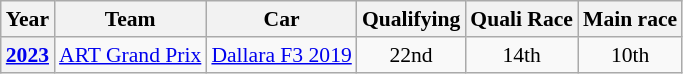<table class="wikitable" style="text-align:center; font-size:90%;">
<tr>
<th>Year</th>
<th>Team</th>
<th>Car</th>
<th>Qualifying</th>
<th>Quali Race</th>
<th>Main race</th>
</tr>
<tr>
<th><a href='#'>2023</a></th>
<td style="text-align:left;"> <a href='#'>ART Grand Prix</a></td>
<td style="text-align:left;"><a href='#'>Dallara F3 2019</a></td>
<td>22nd</td>
<td>14th</td>
<td>10th</td>
</tr>
</table>
